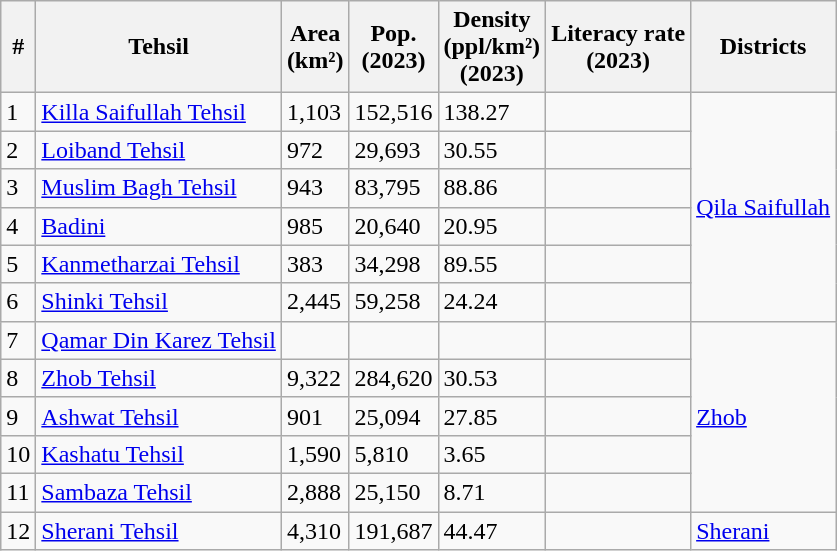<table class="wikitable sortable">
<tr>
<th>#</th>
<th>Tehsil</th>
<th>Area<br>(km²)</th>
<th>Pop.<br>(2023)</th>
<th>Density<br>(ppl/km²)<br>(2023)</th>
<th>Literacy rate<br>(2023)</th>
<th>Districts</th>
</tr>
<tr>
<td>1</td>
<td><a href='#'>Killa Saifullah Tehsil</a></td>
<td>1,103</td>
<td>152,516</td>
<td>138.27</td>
<td></td>
<td rowspan="6"><a href='#'>Qila Saifullah</a></td>
</tr>
<tr>
<td>2</td>
<td><a href='#'>Loiband Tehsil</a></td>
<td>972</td>
<td>29,693</td>
<td>30.55</td>
<td></td>
</tr>
<tr>
<td>3</td>
<td><a href='#'>Muslim Bagh Tehsil</a></td>
<td>943</td>
<td>83,795</td>
<td>88.86</td>
<td></td>
</tr>
<tr>
<td>4</td>
<td><a href='#'>Badini</a></td>
<td>985</td>
<td>20,640</td>
<td>20.95</td>
<td></td>
</tr>
<tr>
<td>5</td>
<td><a href='#'>Kanmetharzai Tehsil</a></td>
<td>383</td>
<td>34,298</td>
<td>89.55</td>
<td></td>
</tr>
<tr>
<td>6</td>
<td><a href='#'>Shinki Tehsil</a></td>
<td>2,445</td>
<td>59,258</td>
<td>24.24</td>
<td></td>
</tr>
<tr>
<td>7</td>
<td><a href='#'>Qamar Din Karez Tehsil</a></td>
<td></td>
<td></td>
<td></td>
<td></td>
<td rowspan="5"><a href='#'>Zhob</a></td>
</tr>
<tr>
<td>8</td>
<td><a href='#'>Zhob Tehsil</a></td>
<td>9,322</td>
<td>284,620</td>
<td>30.53</td>
<td></td>
</tr>
<tr>
<td>9</td>
<td><a href='#'>Ashwat Tehsil</a></td>
<td>901</td>
<td>25,094</td>
<td>27.85</td>
<td></td>
</tr>
<tr>
<td>10</td>
<td><a href='#'>Kashatu Tehsil</a></td>
<td>1,590</td>
<td>5,810</td>
<td>3.65</td>
<td></td>
</tr>
<tr>
<td>11</td>
<td><a href='#'>Sambaza Tehsil</a></td>
<td>2,888</td>
<td>25,150</td>
<td>8.71</td>
<td></td>
</tr>
<tr>
<td>12</td>
<td><a href='#'>Sherani Tehsil</a></td>
<td>4,310</td>
<td>191,687</td>
<td>44.47</td>
<td></td>
<td><a href='#'>Sherani</a></td>
</tr>
</table>
